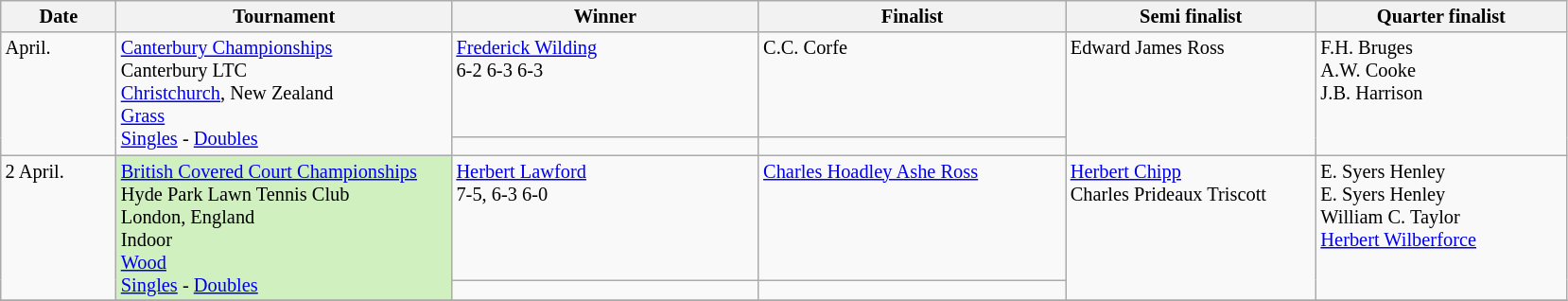<table class="wikitable" style="font-size:85%;">
<tr>
<th width="75">Date</th>
<th width="230">Tournament</th>
<th width="210">Winner</th>
<th width="210">Finalist</th>
<th width="170">Semi finalist</th>
<th width="170">Quarter finalist</th>
</tr>
<tr valign=top>
<td rowspan=2>April.</td>
<td rowspan=2><a href='#'>Canterbury Championships</a><br>Canterbury LTC<br><a href='#'>Christchurch</a>, New Zealand<br><a href='#'>Grass</a><br><a href='#'>Singles</a> - <a href='#'>Doubles</a></td>
<td> <a href='#'>Frederick Wilding</a><br> 6-2 6-3 6-3</td>
<td> C.C. Corfe</td>
<td rowspan=2> Edward James Ross</td>
<td rowspan=2> F.H. Bruges <br> A.W. Cooke <br> J.B. Harrison</td>
</tr>
<tr valign=top>
<td></td>
<td></td>
</tr>
<tr valign=top>
<td rowspan=2>2 April.</td>
<td style="background:#d0f0c0" rowspan=2><a href='#'>British Covered Court Championships</a> <br>Hyde Park Lawn Tennis Club<br>London, England<br>Indoor<br><a href='#'>Wood</a><br><a href='#'>Singles</a> - <a href='#'>Doubles</a></td>
<td> <a href='#'>Herbert Lawford</a><br>7-5, 6-3 6-0</td>
<td> <a href='#'>Charles Hoadley Ashe Ross</a></td>
<td rowspan=2> <a href='#'>Herbert Chipp</a> <br> Charles Prideaux Triscott</td>
<td rowspan=2> E. Syers Henley  <br> E. Syers Henley <br> William C. Taylor <br> <a href='#'>Herbert Wilberforce</a></td>
</tr>
<tr valign=top>
<td></td>
<td></td>
</tr>
<tr valign=top>
</tr>
</table>
